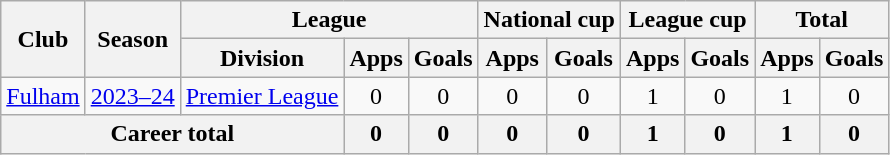<table class="wikitable" style="text-align: center">
<tr>
<th rowspan="2">Club</th>
<th rowspan="2">Season</th>
<th colspan="3">League</th>
<th colspan="2">National cup</th>
<th colspan="2">League cup</th>
<th colspan="2">Total</th>
</tr>
<tr>
<th>Division</th>
<th>Apps</th>
<th>Goals</th>
<th>Apps</th>
<th>Goals</th>
<th>Apps</th>
<th>Goals</th>
<th>Apps</th>
<th>Goals</th>
</tr>
<tr>
<td><a href='#'>Fulham</a></td>
<td><a href='#'>2023–24</a></td>
<td><a href='#'>Premier League</a></td>
<td>0</td>
<td>0</td>
<td>0</td>
<td>0</td>
<td>1</td>
<td>0</td>
<td>1</td>
<td>0</td>
</tr>
<tr>
<th colspan="3">Career total</th>
<th>0</th>
<th>0</th>
<th>0</th>
<th>0</th>
<th>1</th>
<th>0</th>
<th>1</th>
<th>0</th>
</tr>
</table>
